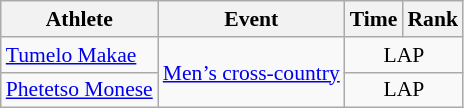<table class=wikitable style="font-size:90%;">
<tr>
<th>Athlete</th>
<th>Event</th>
<th>Time</th>
<th>Rank</th>
</tr>
<tr align=center>
<td align=left><a href='#'>Tumelo Makae</a></td>
<td align=left rowspan=2><a href='#'>Men’s cross-country</a></td>
<td colspan=2>LAP</td>
</tr>
<tr align=center>
<td align=left><a href='#'>Phetetso Monese</a></td>
<td colspan=2>LAP</td>
</tr>
</table>
